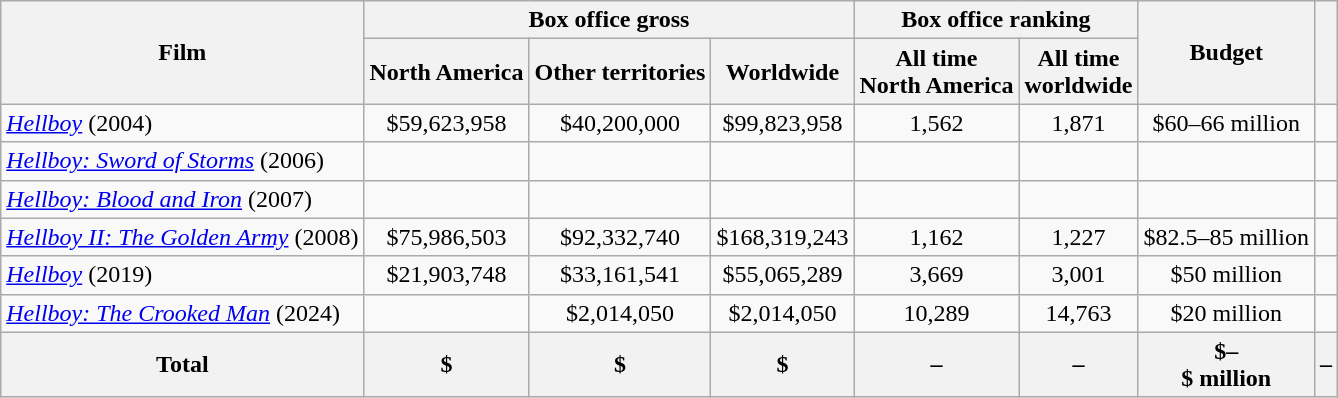<table class="wikitable sortable" style="text-align: center;">
<tr>
<th rowspan="2">Film</th>
<th colspan="3">Box office gross</th>
<th colspan="2">Box office ranking</th>
<th rowspan="2">Budget</th>
<th rowspan="2"></th>
</tr>
<tr>
<th>North America</th>
<th>Other territories</th>
<th>Worldwide</th>
<th>All time <br>North America</th>
<th>All time <br>worldwide</th>
</tr>
<tr>
<td style="text-align: left;"><em><a href='#'>Hellboy</a></em> (2004)</td>
<td>$59,623,958</td>
<td>$40,200,000</td>
<td>$99,823,958</td>
<td>1,562</td>
<td>1,871</td>
<td>$60–66 million</td>
<td></td>
</tr>
<tr>
<td style="text-align: left;"><em><a href='#'>Hellboy: Sword of Storms</a></em> (2006)</td>
<td></td>
<td></td>
<td></td>
<td></td>
<td></td>
<td></td>
<td></td>
</tr>
<tr>
<td style="text-align: left;"><em><a href='#'>Hellboy: Blood and Iron</a></em> (2007)</td>
<td></td>
<td></td>
<td></td>
<td></td>
<td></td>
<td></td>
<td></td>
</tr>
<tr>
<td style="text-align: left;"><em><a href='#'>Hellboy II: The Golden Army</a></em> (2008)</td>
<td>$75,986,503</td>
<td>$92,332,740</td>
<td>$168,319,243</td>
<td>1,162</td>
<td>1,227</td>
<td>$82.5–85 million</td>
<td></td>
</tr>
<tr>
<td style="text-align: left;"><em><a href='#'>Hellboy</a></em> (2019)</td>
<td>$21,903,748</td>
<td>$33,161,541</td>
<td>$55,065,289</td>
<td>3,669</td>
<td>3,001</td>
<td>$50 million</td>
<td></td>
</tr>
<tr>
<td style="text-align: left;"><em><a href='#'>Hellboy: The Crooked Man</a></em> (2024)</td>
<td></td>
<td>$2,014,050</td>
<td>$2,014,050</td>
<td>10,289</td>
<td>14,763</td>
<td>$20 million</td>
<td></td>
</tr>
<tr>
<th scope="col" class=sortable>Total</th>
<th>$</th>
<th>$</th>
<th>$</th>
<th>–</th>
<th>–</th>
<th>$–<br>$ million</th>
<th>–</th>
</tr>
</table>
